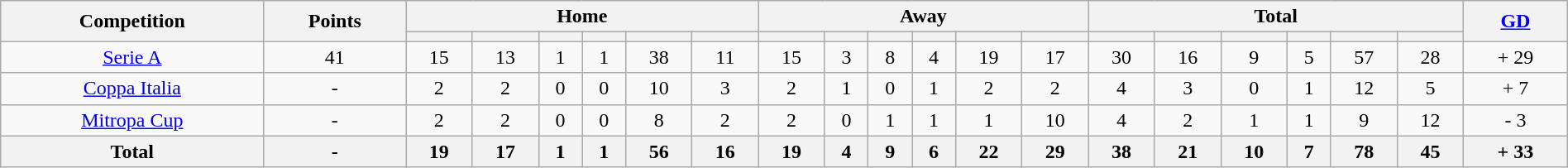<table class="wikitable" style="width:100%;margin:auto;clear:both;text-align:center;">
<tr>
<th rowspan="2">Competition</th>
<th rowspan="2">Points</th>
<th colspan="6">Home</th>
<th colspan="6">Away</th>
<th colspan="6">Total</th>
<th rowspan="2"><a href='#'>GD</a></th>
</tr>
<tr>
<th></th>
<th></th>
<th></th>
<th></th>
<th></th>
<th></th>
<th></th>
<th></th>
<th></th>
<th></th>
<th></th>
<th></th>
<th></th>
<th></th>
<th></th>
<th></th>
<th></th>
<th></th>
</tr>
<tr>
<td><a href='#'>Serie A</a></td>
<td>41</td>
<td>15</td>
<td>13</td>
<td>1</td>
<td>1</td>
<td>38</td>
<td>11</td>
<td>15</td>
<td>3</td>
<td>8</td>
<td>4</td>
<td>19</td>
<td>17</td>
<td>30</td>
<td>16</td>
<td>9</td>
<td>5</td>
<td>57</td>
<td>28</td>
<td>+ 29</td>
</tr>
<tr>
<td><a href='#'>Coppa Italia</a></td>
<td>-</td>
<td>2</td>
<td>2</td>
<td>0</td>
<td>0</td>
<td>10</td>
<td>3</td>
<td>2</td>
<td>1</td>
<td>0</td>
<td>1</td>
<td>2</td>
<td>2</td>
<td>4</td>
<td>3</td>
<td>0</td>
<td>1</td>
<td>12</td>
<td>5</td>
<td>+ 7</td>
</tr>
<tr>
<td><a href='#'>Mitropa Cup</a></td>
<td>-</td>
<td>2</td>
<td>2</td>
<td>0</td>
<td>0</td>
<td>8</td>
<td>2</td>
<td>2</td>
<td>0</td>
<td>1</td>
<td>1</td>
<td>1</td>
<td>10</td>
<td>4</td>
<td>2</td>
<td>1</td>
<td>1</td>
<td>9</td>
<td>12</td>
<td>- 3</td>
</tr>
<tr>
<th>Total</th>
<th>-</th>
<th>19</th>
<th>17</th>
<th>1</th>
<th>1</th>
<th>56</th>
<th>16</th>
<th>19</th>
<th>4</th>
<th>9</th>
<th>6</th>
<th>22</th>
<th>29</th>
<th>38</th>
<th>21</th>
<th>10</th>
<th>7</th>
<th>78</th>
<th>45</th>
<th>+ 33</th>
</tr>
</table>
